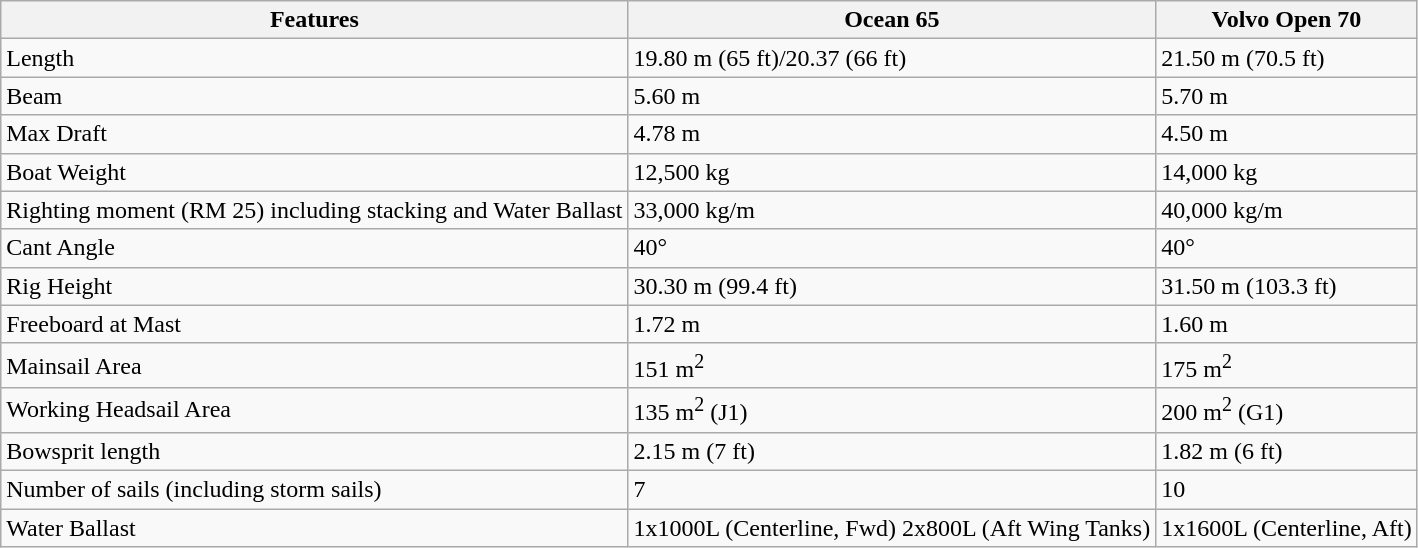<table class="wikitable">
<tr>
<th>Features</th>
<th>Ocean 65</th>
<th>Volvo Open 70</th>
</tr>
<tr>
<td>Length</td>
<td>19.80 m (65 ft)/20.37 (66 ft)</td>
<td>21.50 m (70.5 ft)</td>
</tr>
<tr>
<td>Beam</td>
<td>5.60 m</td>
<td>5.70 m</td>
</tr>
<tr>
<td>Max Draft</td>
<td>4.78 m</td>
<td>4.50 m</td>
</tr>
<tr>
<td>Boat Weight</td>
<td>12,500 kg</td>
<td>14,000 kg</td>
</tr>
<tr>
<td>Righting moment (RM 25) including stacking and Water Ballast</td>
<td>33,000 kg/m</td>
<td>40,000 kg/m</td>
</tr>
<tr>
<td>Cant Angle</td>
<td>40°</td>
<td>40°</td>
</tr>
<tr>
<td>Rig Height</td>
<td>30.30 m (99.4 ft)</td>
<td>31.50 m (103.3 ft)</td>
</tr>
<tr>
<td>Freeboard at Mast</td>
<td>1.72 m</td>
<td>1.60 m</td>
</tr>
<tr>
<td>Mainsail Area</td>
<td>151 m<sup>2</sup></td>
<td>175 m<sup>2</sup></td>
</tr>
<tr>
<td>Working Headsail Area</td>
<td>135 m<sup>2</sup> (J1)</td>
<td>200 m<sup>2</sup> (G1)</td>
</tr>
<tr>
<td>Bowsprit length</td>
<td>2.15 m (7 ft)</td>
<td>1.82 m (6 ft)</td>
</tr>
<tr>
<td>Number of sails (including storm sails)</td>
<td>7</td>
<td>10</td>
</tr>
<tr>
<td>Water Ballast</td>
<td>1x1000L (Centerline, Fwd) 2x800L (Aft Wing Tanks)</td>
<td>1x1600L (Centerline, Aft)</td>
</tr>
</table>
